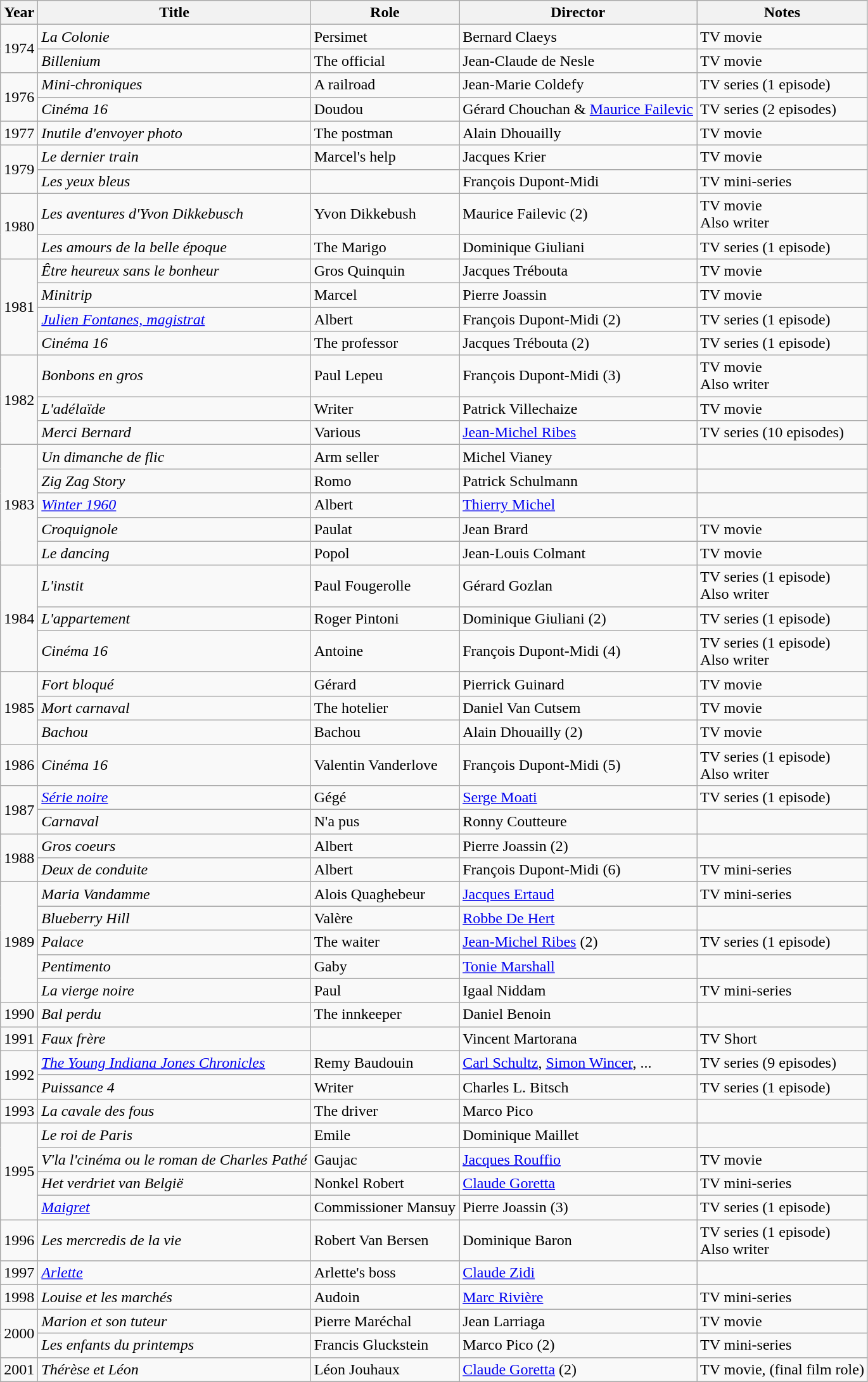<table class="wikitable">
<tr>
<th>Year</th>
<th>Title</th>
<th>Role</th>
<th>Director</th>
<th>Notes</th>
</tr>
<tr>
<td rowspan=2>1974</td>
<td><em>La Colonie</em></td>
<td>Persimet</td>
<td>Bernard Claeys</td>
<td>TV movie</td>
</tr>
<tr>
<td><em>Billenium</em></td>
<td>The official</td>
<td>Jean-Claude de Nesle</td>
<td>TV movie</td>
</tr>
<tr>
<td rowspan=2>1976</td>
<td><em>Mini-chroniques</em></td>
<td>A railroad</td>
<td>Jean-Marie Coldefy</td>
<td>TV series (1 episode)</td>
</tr>
<tr>
<td><em>Cinéma 16</em></td>
<td>Doudou</td>
<td>Gérard Chouchan & <a href='#'>Maurice Failevic</a></td>
<td>TV series (2 episodes)</td>
</tr>
<tr>
<td rowspan=1>1977</td>
<td><em>Inutile d'envoyer photo</em></td>
<td>The postman</td>
<td>Alain Dhouailly</td>
<td>TV movie</td>
</tr>
<tr>
<td rowspan=2>1979</td>
<td><em>Le dernier train</em></td>
<td>Marcel's help</td>
<td>Jacques Krier</td>
<td>TV movie</td>
</tr>
<tr>
<td><em>Les yeux bleus</em></td>
<td></td>
<td>François Dupont-Midi</td>
<td>TV mini-series</td>
</tr>
<tr>
<td rowspan=2>1980</td>
<td><em>Les aventures d'Yvon Dikkebusch</em></td>
<td>Yvon Dikkebush</td>
<td>Maurice Failevic (2)</td>
<td>TV movie<br>Also writer</td>
</tr>
<tr>
<td><em>Les amours de la belle époque</em></td>
<td>The Marigo</td>
<td>Dominique Giuliani</td>
<td>TV series (1 episode)</td>
</tr>
<tr>
<td rowspan=4>1981</td>
<td><em>Être heureux sans le bonheur</em></td>
<td>Gros Quinquin</td>
<td>Jacques Trébouta</td>
<td>TV movie</td>
</tr>
<tr>
<td><em>Minitrip</em></td>
<td>Marcel</td>
<td>Pierre Joassin</td>
<td>TV movie</td>
</tr>
<tr>
<td><em><a href='#'>Julien Fontanes, magistrat</a></em></td>
<td>Albert</td>
<td>François Dupont-Midi (2)</td>
<td>TV series (1 episode)</td>
</tr>
<tr>
<td><em>Cinéma 16</em></td>
<td>The professor</td>
<td>Jacques Trébouta (2)</td>
<td>TV series (1 episode)</td>
</tr>
<tr>
<td rowspan=3>1982</td>
<td><em>Bonbons en gros</em></td>
<td>Paul Lepeu</td>
<td>François Dupont-Midi (3)</td>
<td>TV movie<br>Also writer</td>
</tr>
<tr>
<td><em>L'adélaïde</em></td>
<td>Writer</td>
<td>Patrick Villechaize</td>
<td>TV movie</td>
</tr>
<tr>
<td><em>Merci Bernard</em></td>
<td>Various</td>
<td><a href='#'>Jean-Michel Ribes</a></td>
<td>TV series (10 episodes)</td>
</tr>
<tr>
<td rowspan=5>1983</td>
<td><em>Un dimanche de flic</em></td>
<td>Arm seller</td>
<td>Michel Vianey</td>
<td></td>
</tr>
<tr>
<td><em>Zig Zag Story</em></td>
<td>Romo</td>
<td>Patrick Schulmann</td>
<td></td>
</tr>
<tr>
<td><em><a href='#'>Winter 1960</a></em></td>
<td>Albert</td>
<td><a href='#'>Thierry Michel</a></td>
<td></td>
</tr>
<tr>
<td><em>Croquignole</em></td>
<td>Paulat</td>
<td>Jean Brard</td>
<td>TV movie</td>
</tr>
<tr>
<td><em>Le dancing</em></td>
<td>Popol</td>
<td>Jean-Louis Colmant</td>
<td>TV movie</td>
</tr>
<tr>
<td rowspan=3>1984</td>
<td><em>L'instit</em></td>
<td>Paul Fougerolle</td>
<td>Gérard Gozlan</td>
<td>TV series (1 episode)<br>Also writer</td>
</tr>
<tr>
<td><em>L'appartement</em></td>
<td>Roger Pintoni</td>
<td>Dominique Giuliani (2)</td>
<td>TV series (1 episode)</td>
</tr>
<tr>
<td><em>Cinéma 16</em></td>
<td>Antoine</td>
<td>François Dupont-Midi (4)</td>
<td>TV series (1 episode)<br>Also writer</td>
</tr>
<tr>
<td rowspan=3>1985</td>
<td><em>Fort bloqué</em></td>
<td>Gérard</td>
<td>Pierrick Guinard</td>
<td>TV movie</td>
</tr>
<tr>
<td><em>Mort carnaval</em></td>
<td>The hotelier</td>
<td>Daniel Van Cutsem</td>
<td>TV movie</td>
</tr>
<tr>
<td><em>Bachou</em></td>
<td>Bachou</td>
<td>Alain Dhouailly (2)</td>
<td>TV movie</td>
</tr>
<tr>
<td>1986</td>
<td><em>Cinéma 16</em></td>
<td>Valentin Vanderlove</td>
<td>François Dupont-Midi (5)</td>
<td>TV series (1 episode)<br>Also writer</td>
</tr>
<tr>
<td rowspan=2>1987</td>
<td><em><a href='#'>Série noire</a></em></td>
<td>Gégé</td>
<td><a href='#'>Serge Moati</a></td>
<td>TV series (1 episode)</td>
</tr>
<tr>
<td><em>Carnaval</em></td>
<td>N'a pus</td>
<td>Ronny Coutteure</td>
<td></td>
</tr>
<tr>
<td rowspan=2>1988</td>
<td><em>Gros coeurs</em></td>
<td>Albert</td>
<td>Pierre Joassin (2)</td>
<td></td>
</tr>
<tr>
<td><em>Deux de conduite</em></td>
<td>Albert</td>
<td>François Dupont-Midi (6)</td>
<td>TV mini-series</td>
</tr>
<tr>
<td rowspan=5>1989</td>
<td><em>Maria Vandamme</em></td>
<td>Alois Quaghebeur</td>
<td><a href='#'>Jacques Ertaud</a></td>
<td>TV mini-series</td>
</tr>
<tr>
<td><em>Blueberry Hill</em></td>
<td>Valère</td>
<td><a href='#'>Robbe De Hert</a></td>
<td></td>
</tr>
<tr>
<td><em>Palace</em></td>
<td>The waiter</td>
<td><a href='#'>Jean-Michel Ribes</a> (2)</td>
<td>TV series (1 episode)</td>
</tr>
<tr>
<td><em>Pentimento</em></td>
<td>Gaby</td>
<td><a href='#'>Tonie Marshall</a></td>
<td></td>
</tr>
<tr>
<td><em>La vierge noire</em></td>
<td>Paul</td>
<td>Igaal Niddam</td>
<td>TV mini-series</td>
</tr>
<tr>
<td>1990</td>
<td><em>Bal perdu</em></td>
<td>The innkeeper</td>
<td>Daniel Benoin</td>
<td></td>
</tr>
<tr>
<td rowspan=1>1991</td>
<td><em>Faux frère</em></td>
<td></td>
<td>Vincent Martorana</td>
<td>TV Short</td>
</tr>
<tr>
<td rowspan=2>1992</td>
<td><em><a href='#'>The Young Indiana Jones Chronicles</a></em></td>
<td>Remy Baudouin</td>
<td><a href='#'>Carl Schultz</a>, <a href='#'>Simon Wincer</a>, ...</td>
<td>TV series (9 episodes)</td>
</tr>
<tr>
<td><em>Puissance 4</em></td>
<td>Writer</td>
<td>Charles L. Bitsch</td>
<td>TV series (1 episode)</td>
</tr>
<tr>
<td rowspan=1>1993</td>
<td><em>La cavale des fous</em></td>
<td>The driver</td>
<td>Marco Pico</td>
<td></td>
</tr>
<tr>
<td rowspan=4>1995</td>
<td><em>Le roi de Paris</em></td>
<td>Emile</td>
<td>Dominique Maillet</td>
<td></td>
</tr>
<tr>
<td><em>V'la l'cinéma ou le roman de Charles Pathé</em></td>
<td>Gaujac</td>
<td><a href='#'>Jacques Rouffio</a></td>
<td>TV movie</td>
</tr>
<tr>
<td><em>Het verdriet van België</em></td>
<td>Nonkel Robert</td>
<td><a href='#'>Claude Goretta</a></td>
<td>TV mini-series</td>
</tr>
<tr>
<td><em><a href='#'>Maigret</a></em></td>
<td>Commissioner Mansuy</td>
<td>Pierre Joassin (3)</td>
<td>TV series (1 episode)</td>
</tr>
<tr>
<td rowspan=1>1996</td>
<td><em>Les mercredis de la vie</em></td>
<td>Robert Van Bersen</td>
<td>Dominique Baron</td>
<td>TV series (1 episode)<br>Also writer</td>
</tr>
<tr>
<td rowspan=1>1997</td>
<td><em><a href='#'>Arlette</a></em></td>
<td>Arlette's boss</td>
<td><a href='#'>Claude Zidi</a></td>
<td></td>
</tr>
<tr>
<td rowspan=1>1998</td>
<td><em>Louise et les marchés</em></td>
<td>Audoin</td>
<td><a href='#'>Marc Rivière</a></td>
<td>TV mini-series</td>
</tr>
<tr>
<td rowspan=2>2000</td>
<td><em>Marion et son tuteur</em></td>
<td>Pierre Maréchal</td>
<td>Jean Larriaga</td>
<td>TV movie</td>
</tr>
<tr>
<td><em>Les enfants du printemps</em></td>
<td>Francis Gluckstein</td>
<td>Marco Pico (2)</td>
<td>TV mini-series</td>
</tr>
<tr>
<td rowspan=1>2001</td>
<td><em>Thérèse et Léon</em></td>
<td>Léon Jouhaux</td>
<td><a href='#'>Claude Goretta</a> (2)</td>
<td>TV movie, (final film role)</td>
</tr>
</table>
